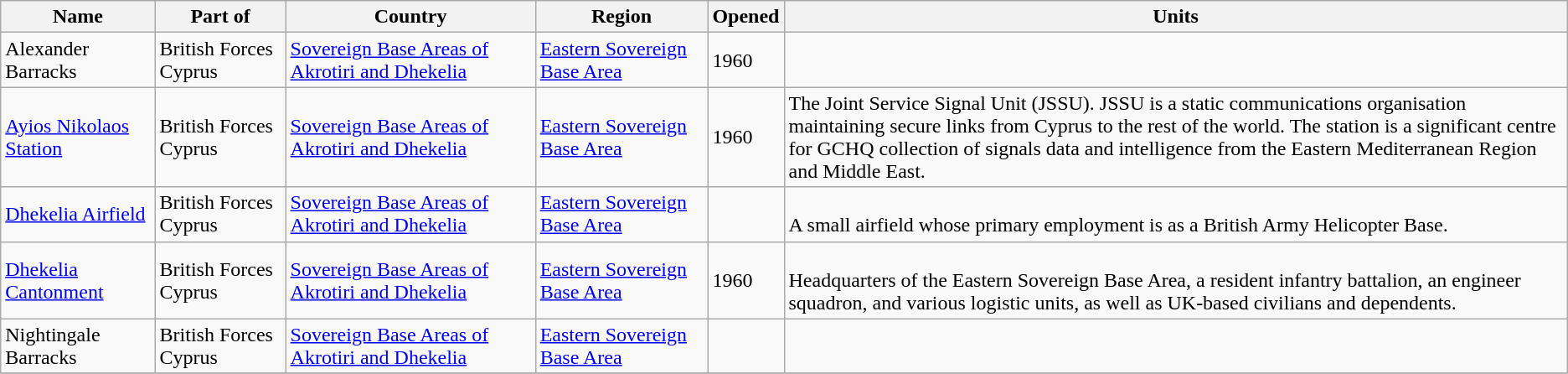<table class="wikitable sortable" border="1">
<tr>
<th style="width="15%">Name</th>
<th style="width="15%">Part of</th>
<th style="width="4%">Country</th>
<th style="width="10%">Region</th>
<th style="width="5%">Opened</th>
<th style="class="unsortable" width="50%">Units</th>
</tr>
<tr>
<td>Alexander Barracks</td>
<td>British Forces Cyprus</td>
<td><a href='#'>Sovereign Base Areas of Akrotiri and Dhekelia</a></td>
<td><a href='#'>Eastern Sovereign Base Area</a></td>
<td>1960</td>
<td></td>
</tr>
<tr>
<td><a href='#'>Ayios Nikolaos Station</a></td>
<td>British Forces Cyprus</td>
<td><a href='#'>Sovereign Base Areas of Akrotiri and Dhekelia</a></td>
<td><a href='#'>Eastern Sovereign Base Area</a></td>
<td>1960</td>
<td>The Joint Service Signal Unit (JSSU). JSSU is a static communications organisation maintaining secure links from Cyprus to the rest of the world.  The station is a significant centre for GCHQ collection of signals data and intelligence from the Eastern Mediterranean Region and Middle East.</td>
</tr>
<tr>
<td><a href='#'>Dhekelia Airfield</a></td>
<td>British Forces Cyprus</td>
<td><a href='#'>Sovereign Base Areas of Akrotiri and Dhekelia</a></td>
<td><a href='#'>Eastern Sovereign Base Area</a></td>
<td></td>
<td><br>A small airfield whose primary employment is as a British Army Helicopter Base.</td>
</tr>
<tr>
<td><a href='#'>Dhekelia Cantonment</a></td>
<td>British Forces Cyprus</td>
<td><a href='#'>Sovereign Base Areas of Akrotiri and Dhekelia</a></td>
<td><a href='#'>Eastern Sovereign Base Area</a></td>
<td>1960</td>
<td><br>Headquarters of the Eastern Sovereign Base Area, a resident infantry battalion, an engineer squadron, and various logistic units, as well as UK-based civilians and dependents.</td>
</tr>
<tr>
<td>Nightingale Barracks</td>
<td>British Forces Cyprus</td>
<td><a href='#'>Sovereign Base Areas of Akrotiri and Dhekelia</a></td>
<td><a href='#'>Eastern Sovereign Base Area</a></td>
<td></td>
<td></td>
</tr>
<tr>
</tr>
</table>
